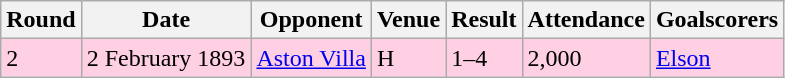<table class="wikitable">
<tr>
<th>Round</th>
<th>Date</th>
<th>Opponent</th>
<th>Venue</th>
<th>Result</th>
<th>Attendance</th>
<th>Goalscorers</th>
</tr>
<tr style="background-color: #ffd0e3;">
<td>2</td>
<td>2 February 1893</td>
<td><a href='#'>Aston Villa</a></td>
<td>H</td>
<td>1–4</td>
<td>2,000</td>
<td><a href='#'>Elson</a></td>
</tr>
</table>
